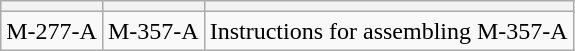<table class="wikitable",width=100%>
<tr>
<th></th>
<th></th>
<th></th>
</tr>
<tr style="text-align: center;">
<td>M-277-A</td>
<td>M-357-A</td>
<td>Instructions for assembling M-357-A</td>
</tr>
</table>
